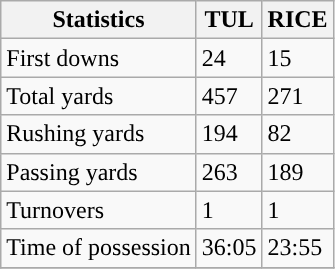<table class="wikitable" style="float: left;">
<tr>
<th>Statistics</th>
<th>TUL</th>
<th>RICE</th>
</tr>
<tr>
<td>First downs</td>
<td>24</td>
<td>15</td>
</tr>
<tr>
<td>Total yards</td>
<td>457</td>
<td>271</td>
</tr>
<tr>
<td>Rushing yards</td>
<td>194</td>
<td>82</td>
</tr>
<tr>
<td>Passing yards</td>
<td>263</td>
<td>189</td>
</tr>
<tr>
<td>Turnovers</td>
<td>1</td>
<td>1</td>
</tr>
<tr>
<td>Time of possession</td>
<td>36:05</td>
<td>23:55</td>
</tr>
<tr>
</tr>
</table>
